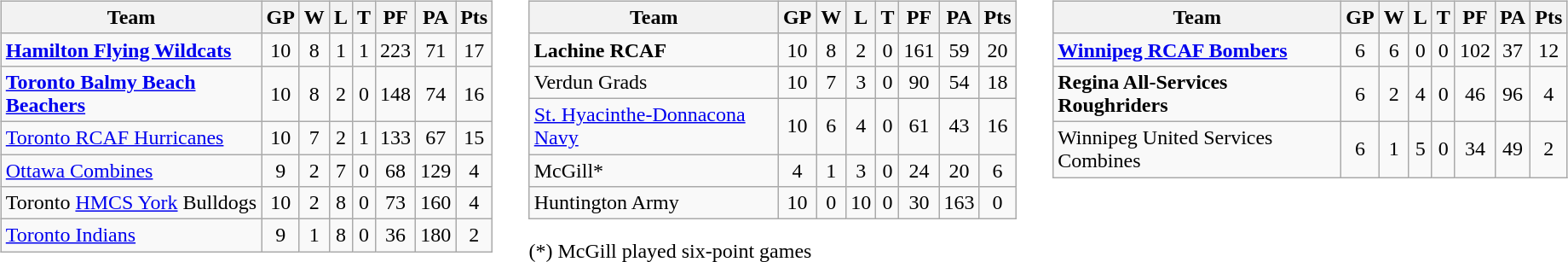<table cellspacing="10">
<tr>
<td valign="top"><br><table class="wikitable">
<tr>
<th>Team</th>
<th>GP</th>
<th>W</th>
<th>L</th>
<th>T</th>
<th>PF</th>
<th>PA</th>
<th>Pts</th>
</tr>
<tr align="center">
<td align="left"><strong><a href='#'>Hamilton Flying Wildcats</a></strong></td>
<td>10</td>
<td>8</td>
<td>1</td>
<td>1</td>
<td>223</td>
<td>71</td>
<td>17</td>
</tr>
<tr align="center">
<td align="left"><strong><a href='#'>Toronto Balmy Beach Beachers</a></strong></td>
<td>10</td>
<td>8</td>
<td>2</td>
<td>0</td>
<td>148</td>
<td>74</td>
<td>16</td>
</tr>
<tr align="center">
<td align="left"><a href='#'>Toronto RCAF Hurricanes</a></td>
<td>10</td>
<td>7</td>
<td>2</td>
<td>1</td>
<td>133</td>
<td>67</td>
<td>15</td>
</tr>
<tr align="center">
<td align="left"><a href='#'>Ottawa Combines</a></td>
<td>9</td>
<td>2</td>
<td>7</td>
<td>0</td>
<td>68</td>
<td>129</td>
<td>4</td>
</tr>
<tr align="center">
<td align="left">Toronto <a href='#'>HMCS York</a> Bulldogs</td>
<td>10</td>
<td>2</td>
<td>8</td>
<td>0</td>
<td>73</td>
<td>160</td>
<td>4</td>
</tr>
<tr align="center">
<td align="left"><a href='#'>Toronto Indians</a></td>
<td>9</td>
<td>1</td>
<td>8</td>
<td>0</td>
<td>36</td>
<td>180</td>
<td>2</td>
</tr>
</table>
</td>
<td valign="top"><br><table class="wikitable">
<tr>
<th>Team</th>
<th>GP</th>
<th>W</th>
<th>L</th>
<th>T</th>
<th>PF</th>
<th>PA</th>
<th>Pts</th>
</tr>
<tr align="center">
<td align="left"><strong>Lachine RCAF</strong></td>
<td>10</td>
<td>8</td>
<td>2</td>
<td>0</td>
<td>161</td>
<td>59</td>
<td>20</td>
</tr>
<tr align="center">
<td align="left">Verdun Grads</td>
<td>10</td>
<td>7</td>
<td>3</td>
<td>0</td>
<td>90</td>
<td>54</td>
<td>18</td>
</tr>
<tr align="center">
<td align="left"><a href='#'>St. Hyacinthe-Donnacona Navy</a></td>
<td>10</td>
<td>6</td>
<td>4</td>
<td>0</td>
<td>61</td>
<td>43</td>
<td>16</td>
</tr>
<tr align="center">
<td align="left">McGill*</td>
<td>4</td>
<td>1</td>
<td>3</td>
<td>0</td>
<td>24</td>
<td>20</td>
<td>6</td>
</tr>
<tr align="center">
<td align="left">Huntington Army</td>
<td>10</td>
<td>0</td>
<td>10</td>
<td>0</td>
<td>30</td>
<td>163</td>
<td>0</td>
</tr>
</table>
(*) McGill played six-point games</td>
<td valign="top"><br><table class="wikitable">
<tr>
<th>Team</th>
<th>GP</th>
<th>W</th>
<th>L</th>
<th>T</th>
<th>PF</th>
<th>PA</th>
<th>Pts</th>
</tr>
<tr align="center">
<td align="left"><strong><a href='#'>Winnipeg RCAF Bombers</a></strong></td>
<td>6</td>
<td>6</td>
<td>0</td>
<td>0</td>
<td>102</td>
<td>37</td>
<td>12</td>
</tr>
<tr align="center">
<td align="left"><strong>Regina All-Services Roughriders</strong></td>
<td>6</td>
<td>2</td>
<td>4</td>
<td>0</td>
<td>46</td>
<td>96</td>
<td>4</td>
</tr>
<tr align="center">
<td align="left">Winnipeg United Services Combines</td>
<td>6</td>
<td>1</td>
<td>5</td>
<td>0</td>
<td>34</td>
<td>49</td>
<td>2</td>
</tr>
</table>
</td>
</tr>
</table>
